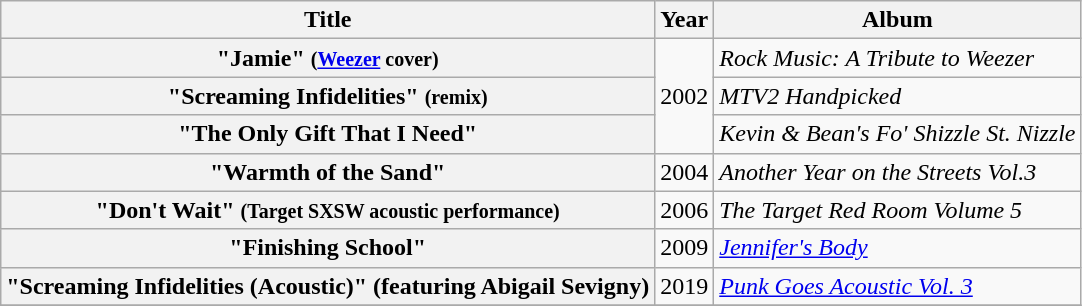<table class="wikitable plainrowheaders" style="text-align:center;">
<tr>
<th scope=col>Title</th>
<th scope=col>Year</th>
<th scope=col>Album</th>
</tr>
<tr>
<th scope="row">"Jamie" <small>(<a href='#'>Weezer</a> cover)</small></th>
<td rowspan=3>2002</td>
<td style="text-align:left;"><em>Rock Music: A Tribute to Weezer</em></td>
</tr>
<tr>
<th scope="row">"Screaming Infidelities" <small>(remix)</small></th>
<td style="text-align:left;"><em>MTV2 Handpicked</em></td>
</tr>
<tr>
<th scope="row">"The Only Gift That I Need"</th>
<td style="text-align:left;"><em>Kevin & Bean's Fo' Shizzle St. Nizzle</em></td>
</tr>
<tr>
<th scope="row">"Warmth of the Sand"</th>
<td>2004</td>
<td style="text-align:left;"><em>Another Year on the Streets Vol.3</em></td>
</tr>
<tr>
<th scope="row">"Don't Wait" <small>(Target SXSW acoustic performance)</small></th>
<td>2006</td>
<td style="text-align:left;"><em>The Target Red Room Volume 5</em></td>
</tr>
<tr>
<th scope="row">"Finishing School"</th>
<td>2009</td>
<td style="text-align:left;"><em><a href='#'>Jennifer's Body</a></em></td>
</tr>
<tr>
<th scope="row">"Screaming Infidelities (Acoustic)" (featuring Abigail Sevigny)</th>
<td>2019</td>
<td style="text-align:left;"><em><a href='#'>Punk Goes Acoustic Vol. 3</a></em></td>
</tr>
<tr>
</tr>
</table>
